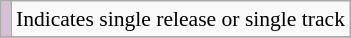<table class="wikitable" style="font-size:90%;">
<tr>
<td style="background-color:#D8BFD8"></td>
<td>Indicates single release or single track</td>
</tr>
<tr>
</tr>
</table>
